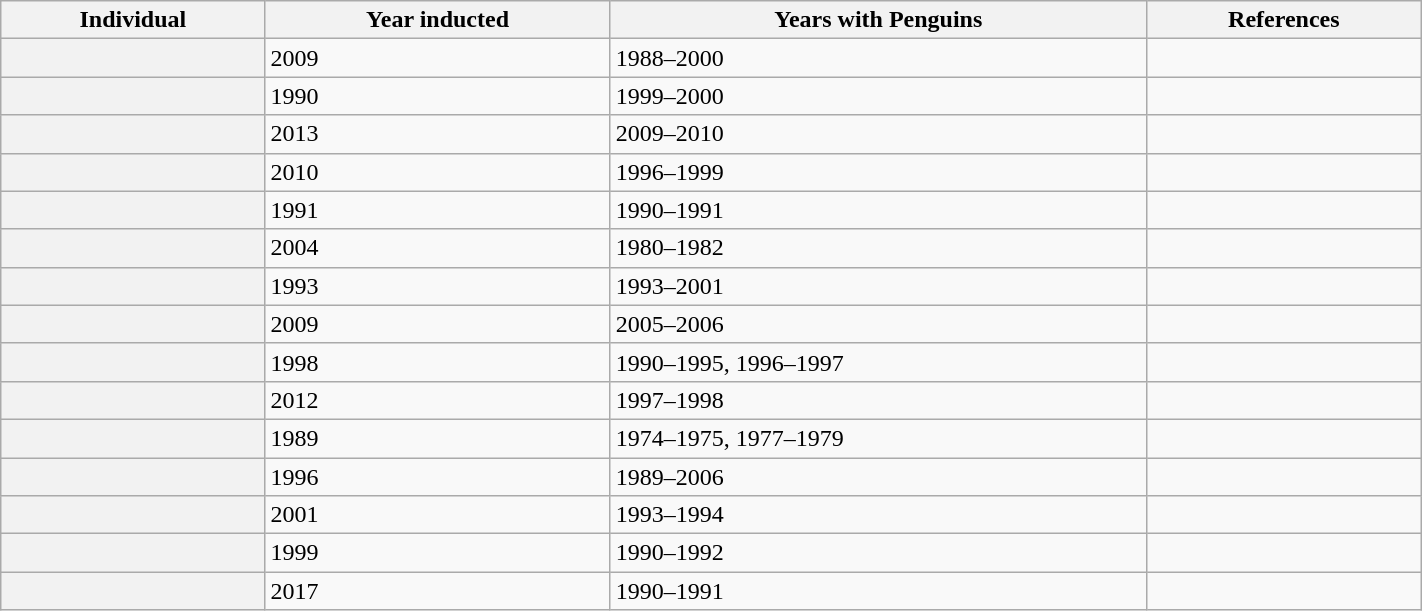<table class="wikitable sortable" width="75%">
<tr>
<th scope="col">Individual</th>
<th scope="col">Year inducted</th>
<th scope="col">Years with Penguins</th>
<th scope="col" class="unsortable">References</th>
</tr>
<tr>
<th scope="row"></th>
<td>2009</td>
<td>1988–2000</td>
<td></td>
</tr>
<tr>
<th scope="row"></th>
<td>1990</td>
<td>1999–2000</td>
<td></td>
</tr>
<tr>
<th scope="row"></th>
<td>2013</td>
<td>2009–2010</td>
<td></td>
</tr>
<tr>
<th scope="row"></th>
<td>2010</td>
<td>1996–1999</td>
<td></td>
</tr>
<tr>
<th scope="row"></th>
<td>1991</td>
<td>1990–1991</td>
<td></td>
</tr>
<tr>
<th scope="row"></th>
<td>2004</td>
<td>1980–1982</td>
<td></td>
</tr>
<tr>
<th scope="row"></th>
<td>1993</td>
<td>1993–2001</td>
<td></td>
</tr>
<tr>
<th scope="row"></th>
<td>2009</td>
<td>2005–2006</td>
<td></td>
</tr>
<tr>
<th scope="row"></th>
<td>1998</td>
<td>1990–1995, 1996–1997</td>
<td></td>
</tr>
<tr>
<th scope="row"></th>
<td>2012</td>
<td>1997–1998</td>
<td></td>
</tr>
<tr>
<th scope="row"></th>
<td>1989</td>
<td>1974–1975, 1977–1979</td>
<td></td>
</tr>
<tr>
<th scope="row"></th>
<td>1996</td>
<td>1989–2006</td>
<td></td>
</tr>
<tr>
<th scope="row"></th>
<td>2001</td>
<td>1993–1994</td>
<td></td>
</tr>
<tr>
<th scope="row"></th>
<td>1999</td>
<td>1990–1992</td>
<td></td>
</tr>
<tr>
<th scope="row"></th>
<td>2017</td>
<td>1990–1991</td>
<td></td>
</tr>
</table>
